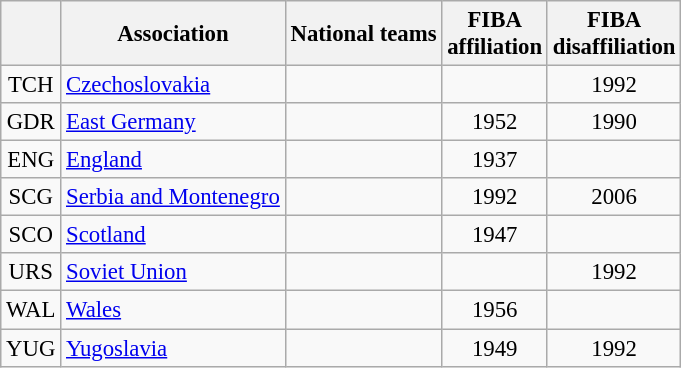<table class="wikitable sortable" style="text-align:center; font-size:95%">
<tr>
<th><a href='#'></a></th>
<th>Association</th>
<th class="unsortable">National teams</th>
<th>FIBA<br>affiliation</th>
<th>FIBA<br>disaffiliation</th>
</tr>
<tr>
<td>TCH</td>
<td style="text-align:left"> <a href='#'>Czechoslovakia</a></td>
<td></td>
<td></td>
<td>1992</td>
</tr>
<tr>
<td>GDR</td>
<td style="text-align:left"> <a href='#'>East Germany</a></td>
<td></td>
<td>1952</td>
<td>1990</td>
</tr>
<tr>
<td>ENG</td>
<td style="text-align:left"> <a href='#'>England</a></td>
<td></td>
<td>1937</td>
<td></td>
</tr>
<tr>
<td>SCG</td>
<td style="text-align:left"> <a href='#'>Serbia and Montenegro</a></td>
<td></td>
<td>1992</td>
<td>2006</td>
</tr>
<tr>
<td>SCO</td>
<td style="text-align:left"> <a href='#'>Scotland</a></td>
<td></td>
<td>1947</td>
<td></td>
</tr>
<tr>
<td>URS</td>
<td style="text-align:left"> <a href='#'>Soviet Union</a></td>
<td></td>
<td></td>
<td>1992</td>
</tr>
<tr>
<td>WAL</td>
<td style="text-align:left"> <a href='#'>Wales</a></td>
<td></td>
<td>1956</td>
<td></td>
</tr>
<tr>
<td>YUG</td>
<td style="text-align:left"> <a href='#'>Yugoslavia</a></td>
<td></td>
<td>1949</td>
<td>1992</td>
</tr>
</table>
